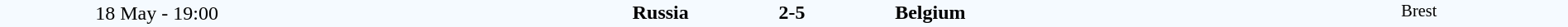<table style="width: 100%; background:#F5FAFF;" cellspacing="0">
<tr>
<td align=center rowspan=3 width=20%>18 May - 19:00</td>
</tr>
<tr>
<td width=24% align=right><strong>Russia</strong></td>
<td align=center width=13%><strong>2-5</strong></td>
<td width=24%><strong>Belgium</strong></td>
<td style=font-size:85% rowspan=3 valign=top align=center>Brest</td>
</tr>
<tr style=font-size:85%>
<td align=right valign=top></td>
<td></td>
<td></td>
</tr>
</table>
